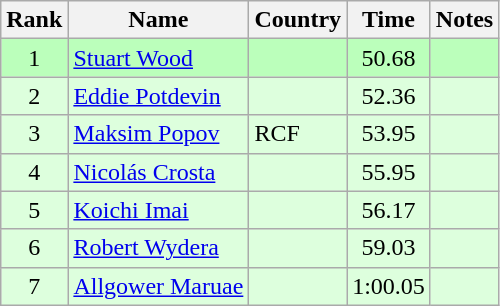<table class="wikitable" style="text-align:center">
<tr>
<th>Rank</th>
<th>Name</th>
<th>Country</th>
<th>Time</th>
<th>Notes</th>
</tr>
<tr bgcolor=bbffbb>
<td>1</td>
<td align="left"><a href='#'>Stuart Wood</a></td>
<td align="left"></td>
<td>50.68</td>
<td></td>
</tr>
<tr bgcolor=ddffdd>
<td>2</td>
<td align="left"><a href='#'>Eddie Potdevin</a></td>
<td align="left"></td>
<td>52.36</td>
<td></td>
</tr>
<tr bgcolor=ddffdd>
<td>3</td>
<td align="left"><a href='#'>Maksim Popov</a></td>
<td align="left"> RCF</td>
<td>53.95</td>
<td></td>
</tr>
<tr bgcolor=ddffdd>
<td>4</td>
<td align="left"><a href='#'>Nicolás Crosta</a></td>
<td align="left"></td>
<td>55.95</td>
<td></td>
</tr>
<tr bgcolor=ddffdd>
<td>5</td>
<td align="left"><a href='#'>Koichi Imai</a></td>
<td align="left"></td>
<td>56.17</td>
<td></td>
</tr>
<tr bgcolor=ddffdd>
<td>6</td>
<td align="left"><a href='#'>Robert Wydera</a></td>
<td align="left"></td>
<td>59.03</td>
<td></td>
</tr>
<tr bgcolor=ddffdd>
<td>7</td>
<td align="left"><a href='#'>Allgower Maruae</a></td>
<td align="left"></td>
<td>1:00.05</td>
<td></td>
</tr>
</table>
